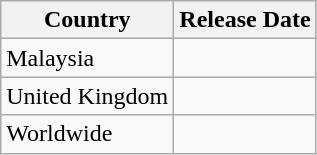<table class="wikitable">
<tr>
<th>Country</th>
<th>Release Date</th>
</tr>
<tr>
<td>Malaysia</td>
<td></td>
</tr>
<tr>
<td>United Kingdom</td>
<td></td>
</tr>
<tr>
<td>Worldwide</td>
<td></td>
</tr>
</table>
